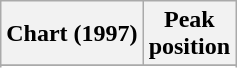<table class="wikitable sortable plainrowheaders" style="text-align:center">
<tr>
<th scope="col">Chart (1997)</th>
<th scope="col">Peak<br>position</th>
</tr>
<tr>
</tr>
<tr>
</tr>
</table>
